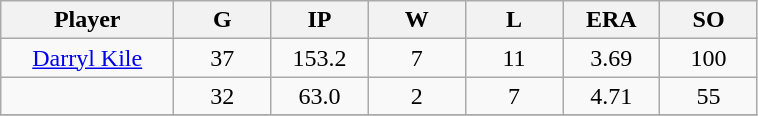<table class="wikitable sortable">
<tr>
<th bgcolor="#DDDDFF" width="16%">Player</th>
<th bgcolor="#DDDDFF" width="9%">G</th>
<th bgcolor="#DDDDFF" width="9%">IP</th>
<th bgcolor="#DDDDFF" width="9%">W</th>
<th bgcolor="#DDDDFF" width="9%">L</th>
<th bgcolor="#DDDDFF" width="9%">ERA</th>
<th bgcolor="#DDDDFF" width="9%">SO</th>
</tr>
<tr align="center">
<td><a href='#'>Darryl Kile</a></td>
<td>37</td>
<td>153.2</td>
<td>7</td>
<td>11</td>
<td>3.69</td>
<td>100</td>
</tr>
<tr align=center>
<td></td>
<td>32</td>
<td>63.0</td>
<td>2</td>
<td>7</td>
<td>4.71</td>
<td>55</td>
</tr>
<tr align="center">
</tr>
</table>
